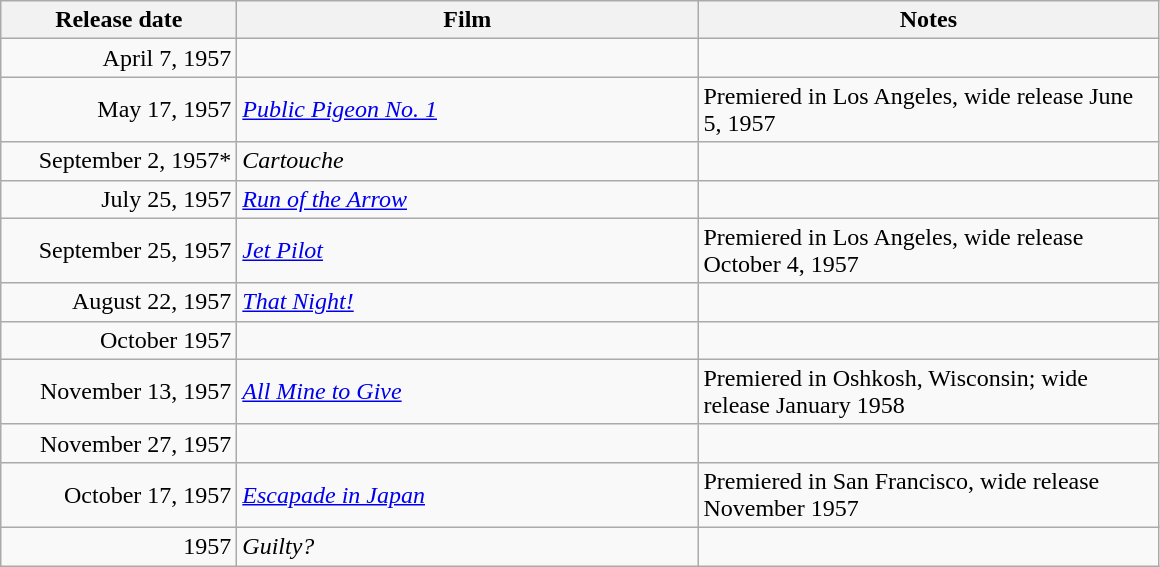<table class="wikitable sortable plainrowheaders">
<tr>
<th scope="col" style="width:150px">Release date</th>
<th scope="col" style="width:300px">Film</th>
<th scope="col" style="width:300px" class="unsortable">Notes</th>
</tr>
<tr>
<td style="text-align:right;">April 7, 1957</td>
<td><em></em></td>
<td></td>
</tr>
<tr>
<td style="text-align:right;">May 17, 1957</td>
<td><em><a href='#'>Public Pigeon No. 1</a></em></td>
<td>Premiered in Los Angeles, wide release June 5, 1957</td>
</tr>
<tr>
<td style="text-align:right;">September 2, 1957*</td>
<td><em>Cartouche</em></td>
<td></td>
</tr>
<tr>
<td style="text-align:right;">July 25, 1957</td>
<td><em><a href='#'>Run of the Arrow</a></em></td>
<td></td>
</tr>
<tr>
<td style="text-align:right;">September 25, 1957</td>
<td><em><a href='#'>Jet Pilot</a></em></td>
<td>Premiered in Los Angeles, wide release October 4, 1957</td>
</tr>
<tr>
<td style="text-align:right;">August 22, 1957</td>
<td><em><a href='#'>That Night!</a></em></td>
<td></td>
</tr>
<tr>
<td style="text-align:right;">October 1957</td>
<td><em></em></td>
<td></td>
</tr>
<tr>
<td style="text-align:right;">November 13, 1957</td>
<td><em><a href='#'>All Mine to Give</a></em></td>
<td>Premiered in Oshkosh, Wisconsin; wide release January 1958</td>
</tr>
<tr>
<td style="text-align:right;">November 27, 1957</td>
<td><em></em></td>
<td></td>
</tr>
<tr>
<td style="text-align:right;">October 17, 1957</td>
<td><em><a href='#'>Escapade in Japan</a></em></td>
<td>Premiered in San Francisco, wide release November 1957</td>
</tr>
<tr>
<td style="text-align:right;">1957</td>
<td><em>Guilty?</em></td>
<td></td>
</tr>
</table>
